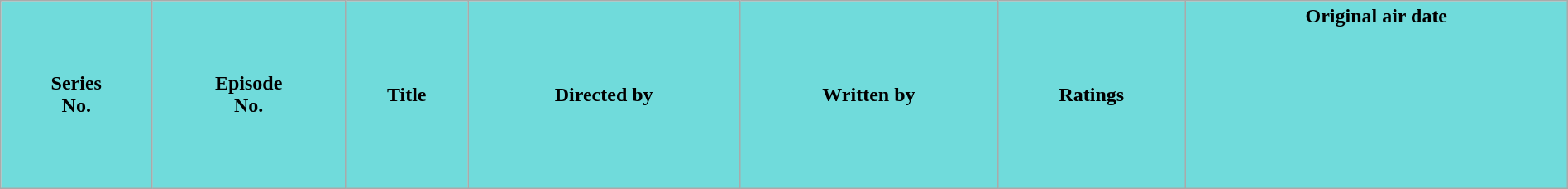<table class="wikitable plainrowheaders" width="100%">
<tr>
<th style="background-color: #70DBDB;">Series<br>No.</th>
<th style="background-color: #70DBDB;">Episode<br>No.</th>
<th style="background-color: #70DBDB;">Title</th>
<th style="background-color: #70DBDB;">Directed by</th>
<th style="background-color: #70DBDB;">Written by</th>
<th style="background-color: #70DBDB;">Ratings</th>
<th style="background-color: #70DBDB;">Original air date<br><br><br><br><br><br><br><br></th>
</tr>
</table>
